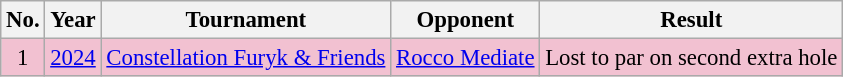<table class="wikitable" style="font-size:95%;">
<tr>
<th>No.</th>
<th>Year</th>
<th>Tournament</th>
<th>Opponent</th>
<th>Result</th>
</tr>
<tr style="background:#F2C1D1;">
<td align=center>1</td>
<td><a href='#'>2024</a></td>
<td><a href='#'>Constellation Furyk & Friends</a></td>
<td> <a href='#'>Rocco Mediate</a></td>
<td>Lost to par on second extra hole</td>
</tr>
</table>
